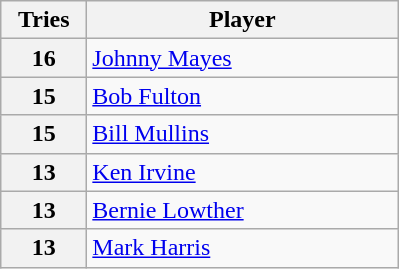<table class="wikitable" style="text-align:left;">
<tr>
<th width=50>Tries</th>
<th width=200>Player</th>
</tr>
<tr>
<th>16</th>
<td> <a href='#'>Johnny Mayes</a></td>
</tr>
<tr>
<th>15</th>
<td> <a href='#'>Bob Fulton</a></td>
</tr>
<tr>
<th>15</th>
<td> <a href='#'>Bill Mullins</a></td>
</tr>
<tr>
<th>13</th>
<td> <a href='#'>Ken Irvine</a></td>
</tr>
<tr>
<th>13</th>
<td> <a href='#'>Bernie Lowther</a></td>
</tr>
<tr>
<th>13</th>
<td> <a href='#'>Mark Harris</a></td>
</tr>
</table>
